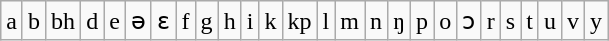<table class="wikitable">
<tr>
<td>a</td>
<td>b</td>
<td>bh</td>
<td>d</td>
<td>e</td>
<td>ə</td>
<td>ɛ</td>
<td>f</td>
<td>g</td>
<td>h</td>
<td>i</td>
<td>k</td>
<td>kp</td>
<td>l</td>
<td>m</td>
<td>n</td>
<td>ŋ</td>
<td>p</td>
<td>o</td>
<td>ɔ</td>
<td>r</td>
<td>s</td>
<td>t</td>
<td>u</td>
<td>v</td>
<td>y</td>
</tr>
</table>
